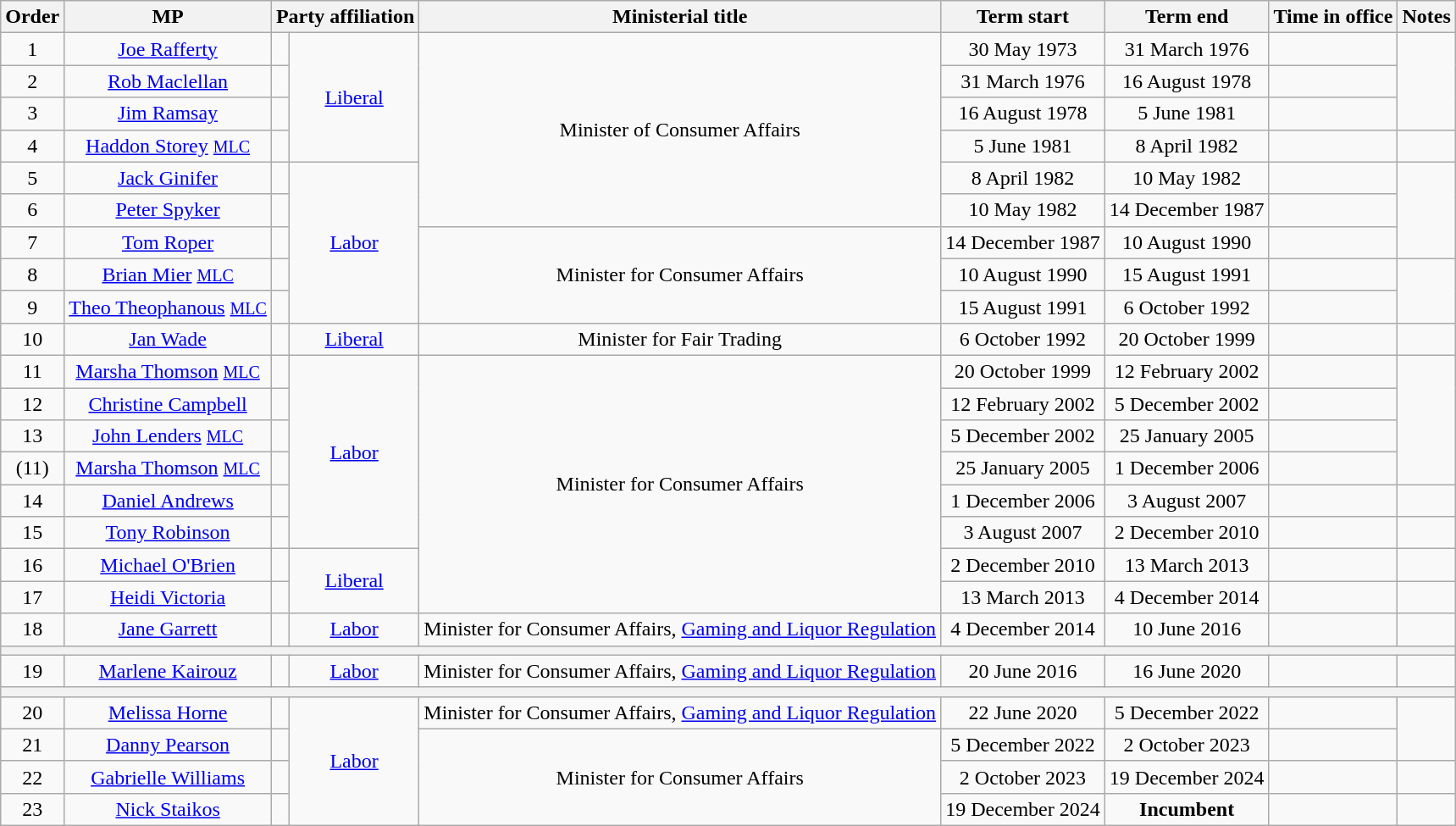<table class="wikitable" style="text-align:center">
<tr>
<th>Order</th>
<th>MP</th>
<th colspan="2">Party affiliation</th>
<th>Ministerial title</th>
<th>Term start</th>
<th>Term end</th>
<th>Time in office</th>
<th>Notes</th>
</tr>
<tr>
<td>1</td>
<td><a href='#'>Joe Rafferty</a> </td>
<td></td>
<td rowspan="4"><a href='#'>Liberal</a></td>
<td rowspan="6">Minister of Consumer Affairs</td>
<td>30 May 1973</td>
<td>31 March 1976</td>
<td></td>
<td rowspan="3"></td>
</tr>
<tr>
<td>2</td>
<td><a href='#'>Rob Maclellan</a> </td>
<td></td>
<td>31 March 1976</td>
<td>16 August 1978</td>
<td></td>
</tr>
<tr>
<td>3</td>
<td><a href='#'>Jim Ramsay</a> </td>
<td></td>
<td>16 August 1978</td>
<td>5 June 1981</td>
<td></td>
</tr>
<tr>
<td>4</td>
<td><a href='#'>Haddon Storey</a> <a href='#'><small>MLC</small></a></td>
<td></td>
<td>5 June 1981</td>
<td>8 April 1982</td>
<td></td>
<td></td>
</tr>
<tr>
<td>5</td>
<td><a href='#'>Jack Ginifer</a> </td>
<td></td>
<td rowspan="5"><a href='#'>Labor</a></td>
<td>8 April 1982</td>
<td>10 May 1982</td>
<td></td>
<td rowspan="3"></td>
</tr>
<tr>
<td>6</td>
<td><a href='#'>Peter Spyker</a> </td>
<td></td>
<td>10 May 1982</td>
<td>14 December 1987</td>
<td></td>
</tr>
<tr>
<td>7</td>
<td><a href='#'>Tom Roper</a> </td>
<td></td>
<td rowspan="3">Minister for Consumer Affairs</td>
<td>14 December 1987</td>
<td>10 August 1990</td>
<td></td>
</tr>
<tr>
<td>8</td>
<td><a href='#'>Brian Mier</a> <a href='#'><small>MLC</small></a></td>
<td></td>
<td>10 August 1990</td>
<td>15 August 1991</td>
<td></td>
<td rowspan="2"></td>
</tr>
<tr>
<td>9</td>
<td><a href='#'>Theo Theophanous</a> <a href='#'><small>MLC</small></a></td>
<td></td>
<td>15 August 1991</td>
<td>6 October 1992</td>
<td></td>
</tr>
<tr>
<td>10</td>
<td><a href='#'>Jan Wade</a> </td>
<td></td>
<td><a href='#'>Liberal</a></td>
<td>Minister for Fair Trading</td>
<td>6 October 1992</td>
<td>20 October 1999</td>
<td></td>
<td></td>
</tr>
<tr>
<td>11</td>
<td><a href='#'>Marsha Thomson</a> <a href='#'><small>MLC</small></a></td>
<td></td>
<td rowspan="6"><a href='#'>Labor</a></td>
<td rowspan="8">Minister for Consumer Affairs</td>
<td>20 October 1999</td>
<td>12 February 2002</td>
<td></td>
<td rowspan="4"></td>
</tr>
<tr>
<td>12</td>
<td><a href='#'>Christine Campbell</a> </td>
<td></td>
<td>12 February 2002</td>
<td>5 December 2002</td>
<td></td>
</tr>
<tr>
<td>13</td>
<td><a href='#'>John Lenders</a> <a href='#'><small>MLC</small></a></td>
<td></td>
<td>5 December 2002</td>
<td>25 January 2005</td>
<td></td>
</tr>
<tr>
<td>(11)</td>
<td><a href='#'>Marsha Thomson</a> <a href='#'><small>MLC</small></a></td>
<td></td>
<td>25 January 2005</td>
<td>1 December 2006</td>
<td></td>
</tr>
<tr>
<td>14</td>
<td><a href='#'>Daniel Andrews</a> </td>
<td></td>
<td>1 December 2006</td>
<td>3 August 2007</td>
<td></td>
<td></td>
</tr>
<tr>
<td>15</td>
<td><a href='#'>Tony Robinson</a> </td>
<td></td>
<td>3 August 2007</td>
<td>2 December 2010</td>
<td></td>
<td></td>
</tr>
<tr>
<td>16</td>
<td><a href='#'>Michael O'Brien</a> </td>
<td></td>
<td rowspan="2"><a href='#'>Liberal</a></td>
<td>2 December 2010</td>
<td>13 March 2013</td>
<td></td>
<td></td>
</tr>
<tr>
<td>17</td>
<td><a href='#'>Heidi Victoria</a> </td>
<td></td>
<td>13 March 2013</td>
<td>4 December 2014</td>
<td></td>
<td></td>
</tr>
<tr>
<td>18</td>
<td><a href='#'>Jane Garrett</a> </td>
<td></td>
<td><a href='#'>Labor</a></td>
<td>Minister for Consumer Affairs, <a href='#'>Gaming and Liquor Regulation</a></td>
<td>4 December 2014</td>
<td>10 June 2016</td>
<td></td>
<td></td>
</tr>
<tr>
<th colspan="9"></th>
</tr>
<tr>
<td>19</td>
<td><a href='#'>Marlene Kairouz</a> </td>
<td></td>
<td><a href='#'>Labor</a></td>
<td>Minister for Consumer Affairs, <a href='#'>Gaming and Liquor Regulation</a></td>
<td>20 June 2016</td>
<td>16 June 2020</td>
<td></td>
<td></td>
</tr>
<tr>
<th colspan="9"></th>
</tr>
<tr>
<td>20</td>
<td><a href='#'>Melissa Horne</a> </td>
<td></td>
<td rowspan="4"><a href='#'>Labor</a></td>
<td>Minister for Consumer Affairs, <a href='#'>Gaming and Liquor Regulation</a></td>
<td>22 June 2020</td>
<td>5 December 2022</td>
<td></td>
<td rowspan="2"></td>
</tr>
<tr>
<td>21</td>
<td><a href='#'>Danny Pearson</a> </td>
<td></td>
<td rowspan="3">Minister for Consumer Affairs</td>
<td>5 December 2022</td>
<td>2 October 2023</td>
<td></td>
</tr>
<tr>
<td>22</td>
<td><a href='#'>Gabrielle Williams</a> </td>
<td></td>
<td>2 October 2023</td>
<td>19 December 2024</td>
<td></td>
<td></td>
</tr>
<tr>
<td>23</td>
<td><a href='#'>Nick Staikos</a> </td>
<td></td>
<td>19 December 2024</td>
<td><strong>Incumbent</strong></td>
<td></td>
<td></td>
</tr>
</table>
